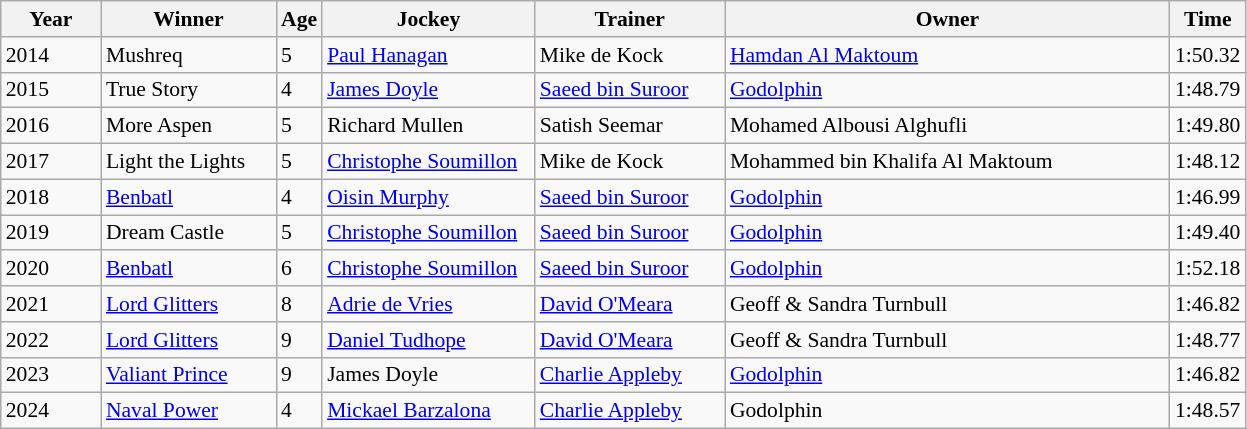<table class="wikitable sortable" style="font-size:90%">
<tr>
<th style="width:60px">Year<br></th>
<th style="width:110px">Winner<br></th>
<th>Age<br></th>
<th style="width:135px">Jockey<br></th>
<th style="width:120px">Trainer<br></th>
<th style="width:290px">Owner<br></th>
<th>Time<br></th>
</tr>
<tr>
<td>2014</td>
<td>Mushreq</td>
<td>5</td>
<td><a href='#'>Paul Hanagan</a></td>
<td>Mike de Kock</td>
<td><a href='#'>Hamdan Al Maktoum</a></td>
<td>1:50.32</td>
</tr>
<tr>
<td>2015</td>
<td>True Story</td>
<td>4</td>
<td><a href='#'>James Doyle</a></td>
<td><a href='#'>Saeed bin Suroor</a></td>
<td><a href='#'>Godolphin</a></td>
<td>1:48.79</td>
</tr>
<tr>
<td>2016</td>
<td>More Aspen</td>
<td>5</td>
<td>Richard Mullen</td>
<td>Satish Seemar</td>
<td>Mohamed Albousi Alghufli</td>
<td>1:49.80</td>
</tr>
<tr>
<td>2017</td>
<td>Light the Lights</td>
<td>5</td>
<td><a href='#'>Christophe Soumillon</a></td>
<td>Mike de Kock</td>
<td>Mohammed bin Khalifa Al Maktoum</td>
<td>1:48.12</td>
</tr>
<tr>
<td>2018</td>
<td><a href='#'>Benbatl</a></td>
<td>4</td>
<td><a href='#'>Oisin Murphy</a></td>
<td><a href='#'>Saeed bin Suroor</a></td>
<td><a href='#'>Godolphin</a></td>
<td>1:46.99</td>
</tr>
<tr>
<td>2019</td>
<td>Dream Castle</td>
<td>5</td>
<td><a href='#'>Christophe Soumillon</a></td>
<td><a href='#'>Saeed bin Suroor</a></td>
<td><a href='#'>Godolphin</a></td>
<td>1:49.40</td>
</tr>
<tr>
<td>2020</td>
<td><a href='#'>Benbatl</a></td>
<td>6</td>
<td><a href='#'>Christophe Soumillon</a></td>
<td><a href='#'>Saeed bin Suroor</a></td>
<td><a href='#'>Godolphin</a></td>
<td>1:52.18</td>
</tr>
<tr>
<td>2021</td>
<td><a href='#'>Lord Glitters</a></td>
<td>8</td>
<td><a href='#'>Adrie de Vries</a></td>
<td><a href='#'>David O'Meara</a></td>
<td>Geoff & Sandra Turnbull</td>
<td>1:46.82</td>
</tr>
<tr>
<td>2022</td>
<td><a href='#'>Lord Glitters</a></td>
<td>9</td>
<td><a href='#'>Daniel Tudhope</a></td>
<td><a href='#'>David O'Meara</a></td>
<td>Geoff & Sandra Turnbull</td>
<td>1:48.77</td>
</tr>
<tr>
<td>2023</td>
<td><a href='#'>Valiant Prince</a></td>
<td>9</td>
<td>James Doyle</td>
<td><a href='#'>Charlie Appleby</a></td>
<td><a href='#'>Godolphin</a></td>
<td>1:46.82</td>
</tr>
<tr>
<td>2024</td>
<td><a href='#'>Naval Power</a></td>
<td>4</td>
<td><a href='#'>Mickael Barzalona</a></td>
<td><a href='#'>Charlie Appleby</a></td>
<td Godolphin (racing)>Godolphin</td>
<td>1:48.57</td>
</tr>
</table>
